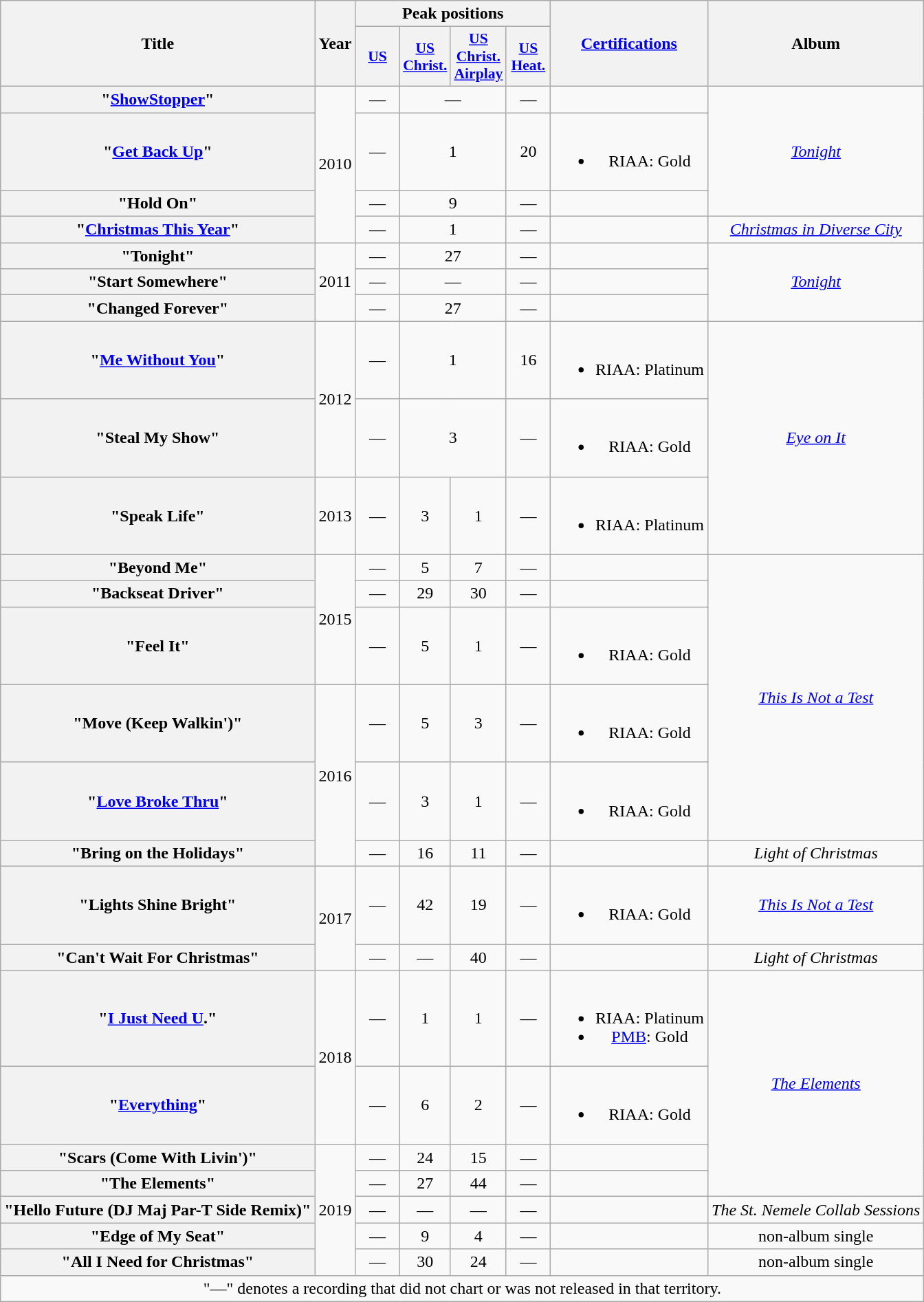<table class="wikitable plainrowheaders" style="text-align:center;">
<tr>
<th rowspan="2" scope="col">Title</th>
<th rowspan="2" scope="col">Year</th>
<th scope="col" colspan="4">Peak positions</th>
<th scope="col" rowspan="2"><a href='#'>Certifications</a></th>
<th scope="col" rowspan="2">Album</th>
</tr>
<tr>
<th scope="col" style="width:2.5em;font-size:90%;"><a href='#'>US</a><br></th>
<th scope="col" style="width:2.5em;font-size:90%;"><a href='#'>US Christ.</a><br></th>
<th scope="col" style="width:2.5em;font-size:90%;"><a href='#'>US Christ. Airplay</a><br></th>
<th scope="col" style="width:2.5em;font-size:90%;"><a href='#'>US Heat.</a><br></th>
</tr>
<tr>
<th scope="row">"<a href='#'>ShowStopper</a>"</th>
<td rowspan="4">2010</td>
<td>—</td>
<td colspan="2">—</td>
<td>—</td>
<td></td>
<td rowspan="3"><em><a href='#'>Tonight</a></em></td>
</tr>
<tr>
<th scope="row">"<a href='#'>Get Back Up</a>"</th>
<td>—</td>
<td colspan="2">1</td>
<td>20</td>
<td><br><ul><li>RIAA: Gold</li></ul></td>
</tr>
<tr>
<th scope="row">"Hold On"</th>
<td>—</td>
<td colspan="2">9</td>
<td>—</td>
<td></td>
</tr>
<tr>
<th scope="row">"<a href='#'>Christmas This Year</a>"<br></th>
<td>—</td>
<td colspan="2">1</td>
<td>—</td>
<td></td>
<td><em><a href='#'>Christmas in Diverse City</a></em></td>
</tr>
<tr>
<th scope="row">"Tonight"<br></th>
<td rowspan="3">2011</td>
<td>—</td>
<td colspan="2">27</td>
<td>—</td>
<td></td>
<td rowspan="3"><em><a href='#'>Tonight</a></em></td>
</tr>
<tr>
<th scope="row">"Start Somewhere"</th>
<td>—</td>
<td colspan="2">—</td>
<td>—</td>
<td></td>
</tr>
<tr>
<th scope="row">"Changed Forever"<br></th>
<td>—</td>
<td colspan="2">27</td>
<td>—</td>
<td></td>
</tr>
<tr>
<th scope="row">"<a href='#'>Me Without You</a>"</th>
<td rowspan="2">2012</td>
<td>—</td>
<td colspan="2">1</td>
<td>16</td>
<td><br><ul><li>RIAA: Platinum</li></ul></td>
<td rowspan="3"><em><a href='#'>Eye on It</a></em></td>
</tr>
<tr>
<th scope="row">"Steal My Show"</th>
<td>—</td>
<td colspan="2">3</td>
<td>—</td>
<td><br><ul><li>RIAA: Gold</li></ul></td>
</tr>
<tr>
<th scope="row">"Speak Life"</th>
<td>2013</td>
<td>—</td>
<td>3</td>
<td>1</td>
<td>—</td>
<td><br><ul><li>RIAA: Platinum</li></ul></td>
</tr>
<tr>
<th scope="row">"Beyond Me"</th>
<td rowspan="3">2015</td>
<td>—</td>
<td>5</td>
<td>7</td>
<td>—</td>
<td></td>
<td rowspan="5"><em><a href='#'>This Is Not a Test</a></em></td>
</tr>
<tr>
<th scope="row">"Backseat Driver"<br></th>
<td>—</td>
<td>29</td>
<td>30</td>
<td>—</td>
<td></td>
</tr>
<tr>
<th scope="row">"Feel It"<br></th>
<td>—</td>
<td>5</td>
<td>1</td>
<td>—</td>
<td><br><ul><li>RIAA: Gold</li></ul></td>
</tr>
<tr>
<th scope="row">"Move (Keep Walkin')"</th>
<td rowspan="3">2016</td>
<td>—</td>
<td>5</td>
<td>3</td>
<td>—</td>
<td><br><ul><li>RIAA: Gold</li></ul></td>
</tr>
<tr>
<th scope="row">"<a href='#'>Love Broke Thru</a>"</th>
<td>—</td>
<td>3</td>
<td>1</td>
<td>—</td>
<td><br><ul><li>RIAA: Gold</li></ul></td>
</tr>
<tr>
<th scope="row">"Bring on the Holidays"</th>
<td>—</td>
<td>16</td>
<td>11</td>
<td>—</td>
<td></td>
<td><em>Light of Christmas</em></td>
</tr>
<tr>
<th scope="row">"Lights Shine Bright"<br></th>
<td rowspan="2">2017</td>
<td>—</td>
<td>42</td>
<td>19</td>
<td>—</td>
<td><br><ul><li>RIAA: Gold</li></ul></td>
<td><em><a href='#'>This Is Not a Test</a></em></td>
</tr>
<tr>
<th scope="row">"Can't Wait For Christmas"<br></th>
<td>—</td>
<td>—</td>
<td>40</td>
<td>—</td>
<td></td>
<td><em>Light of Christmas</em></td>
</tr>
<tr>
<th scope="row">"<a href='#'>I Just Need U</a>."</th>
<td rowspan="2">2018</td>
<td>—</td>
<td>1</td>
<td>1</td>
<td>—</td>
<td><br><ul><li>RIAA: Platinum</li><li><a href='#'>PMB</a>: Gold</li></ul></td>
<td rowspan="4"><em><a href='#'>The Elements</a></em></td>
</tr>
<tr>
<th scope="row">"<a href='#'>Everything</a>"</th>
<td>—</td>
<td>6</td>
<td>2</td>
<td>—</td>
<td><br><ul><li>RIAA: Gold</li></ul></td>
</tr>
<tr>
<th scope="row">"Scars (Come With Livin')"</th>
<td rowspan="5">2019</td>
<td>—</td>
<td>24</td>
<td>15</td>
<td>—</td>
<td></td>
</tr>
<tr>
<th scope="row">"The Elements"</th>
<td>—</td>
<td>27</td>
<td>44</td>
<td>—</td>
<td></td>
</tr>
<tr>
<th scope="row">"Hello Future (DJ Maj Par-T Side Remix)"<br></th>
<td>—</td>
<td>—</td>
<td>—</td>
<td>—</td>
<td></td>
<td><em>The St. Nemele Collab Sessions</em></td>
</tr>
<tr>
<th scope="row">"Edge of My Seat"<br></th>
<td>—</td>
<td>9</td>
<td>4</td>
<td>—</td>
<td></td>
<td>non-album single</td>
</tr>
<tr>
<th scope="row">"All I Need for Christmas"<br></th>
<td>—</td>
<td>30</td>
<td>24</td>
<td>—</td>
<td></td>
<td>non-album single</td>
</tr>
<tr>
<td colspan="10">"—" denotes a recording that did not chart or was not released in that territory.</td>
</tr>
</table>
